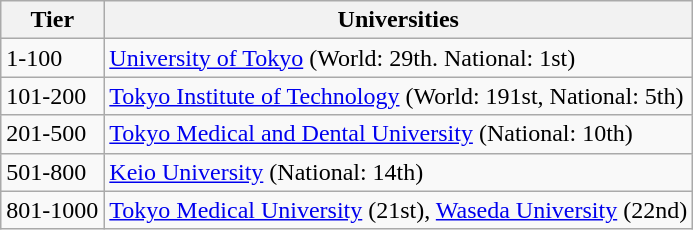<table class="wikitable">
<tr>
<th>Tier</th>
<th>Universities</th>
</tr>
<tr>
<td>1-100</td>
<td><a href='#'>University of Tokyo</a> (World: 29th. National: 1st)</td>
</tr>
<tr>
<td>101-200</td>
<td><a href='#'>Tokyo Institute of Technology</a> (World: 191st, National: 5th)</td>
</tr>
<tr>
<td>201-500</td>
<td><a href='#'>Tokyo Medical and Dental University</a> (National: 10th)</td>
</tr>
<tr>
<td>501-800</td>
<td><a href='#'>Keio University</a> (National: 14th)</td>
</tr>
<tr>
<td>801-1000</td>
<td><a href='#'>Tokyo Medical University</a> (21st), <a href='#'>Waseda University</a> (22nd)</td>
</tr>
</table>
